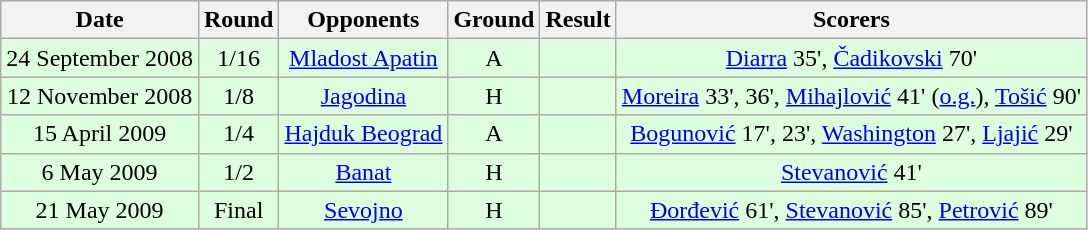<table class="wikitable" style="text-align:center">
<tr>
<th>Date</th>
<th>Round</th>
<th>Opponents</th>
<th>Ground</th>
<th>Result</th>
<th>Scorers</th>
</tr>
<tr bgcolor="#ddffdd">
<td>24 September 2008</td>
<td>1/16</td>
<td><a href='#'>Mladost Apatin</a></td>
<td>A</td>
<td></td>
<td><a href='#'>Diarra</a> 35', <a href='#'>Čadikovski</a> 70'</td>
</tr>
<tr bgcolor="#ddffdd">
<td>12 November 2008</td>
<td>1/8</td>
<td><a href='#'>Jagodina</a></td>
<td>H</td>
<td></td>
<td><a href='#'>Moreira</a> 33', 36', <a href='#'>Mihajlović</a> 41' (<a href='#'>o.g.</a>), <a href='#'>Tošić</a> 90'</td>
</tr>
<tr bgcolor="#ddffdd">
<td>15 April 2009</td>
<td>1/4</td>
<td><a href='#'>Hajduk Beograd</a></td>
<td>A</td>
<td></td>
<td><a href='#'>Bogunović</a> 17', 23', <a href='#'>Washington</a> 27', <a href='#'>Ljajić</a> 29'</td>
</tr>
<tr bgcolor="#ddffdd">
<td>6 May 2009</td>
<td>1/2</td>
<td><a href='#'>Banat</a></td>
<td>H</td>
<td></td>
<td><a href='#'>Stevanović</a> 41'</td>
</tr>
<tr bgcolor="#ddffdd">
<td>21 May 2009</td>
<td>Final</td>
<td><a href='#'>Sevojno</a></td>
<td>H</td>
<td></td>
<td><a href='#'>Đorđević</a> 61', <a href='#'>Stevanović</a> 85', <a href='#'>Petrović</a> 89'</td>
</tr>
</table>
